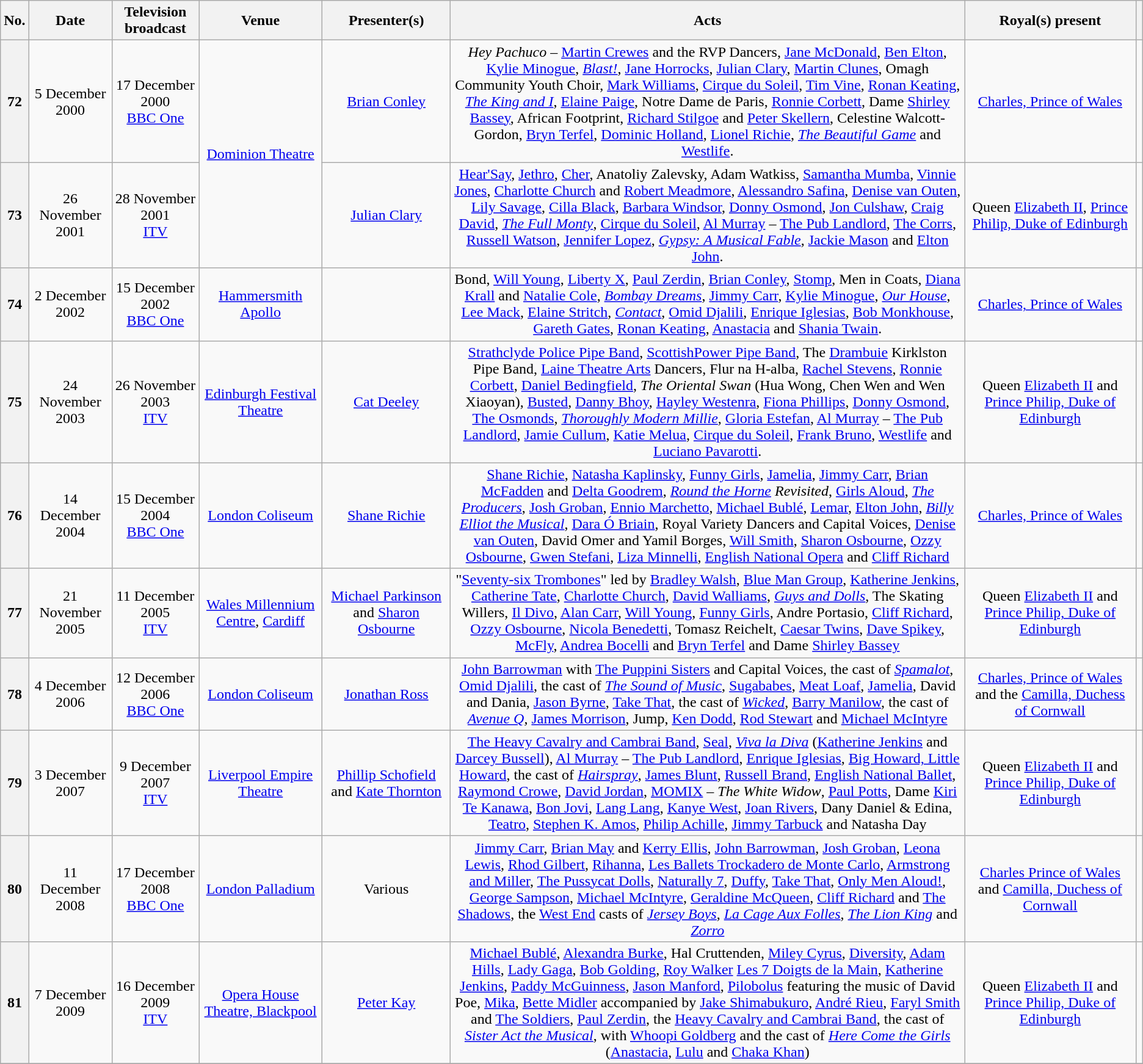<table class="wikitable" border="1" style="text-align:center">
<tr>
<th>No.</th>
<th>Date</th>
<th>Television broadcast</th>
<th>Venue</th>
<th>Presenter(s)</th>
<th width=45%>Acts</th>
<th width=15%>Royal(s) present</th>
<th></th>
</tr>
<tr>
<th>72</th>
<td>5 December 2000</td>
<td>17 December 2000<br><a href='#'>BBC One</a></td>
<td rowspan="2"><a href='#'>Dominion Theatre</a></td>
<td><a href='#'>Brian Conley</a></td>
<td><em>Hey Pachuco</em> – <a href='#'>Martin Crewes</a> and the RVP Dancers, <a href='#'>Jane McDonald</a>, <a href='#'>Ben Elton</a>, <a href='#'>Kylie Minogue</a>, <em><a href='#'>Blast!</a></em>, <a href='#'>Jane Horrocks</a>, <a href='#'>Julian Clary</a>, <a href='#'>Martin Clunes</a>, Omagh Community Youth Choir, <a href='#'>Mark Williams</a>, <a href='#'>Cirque du Soleil</a>, <a href='#'>Tim Vine</a>, <a href='#'>Ronan Keating</a>, <em><a href='#'>The King and I</a></em>, <a href='#'>Elaine Paige</a>, Notre Dame de Paris, <a href='#'>Ronnie Corbett</a>, Dame <a href='#'>Shirley Bassey</a>, African Footprint, <a href='#'>Richard Stilgoe</a> and <a href='#'>Peter Skellern</a>, Celestine Walcott-Gordon, <a href='#'>Bryn Terfel</a>, <a href='#'>Dominic Holland</a>, <a href='#'>Lionel Richie</a>, <em><a href='#'>The Beautiful Game</a></em> and <a href='#'>Westlife</a>.</td>
<td><a href='#'>Charles, Prince of Wales</a></td>
<td></td>
</tr>
<tr>
<th>73</th>
<td>26 November 2001</td>
<td>28 November 2001<br><a href='#'>ITV</a></td>
<td><a href='#'>Julian Clary</a></td>
<td><a href='#'>Hear'Say</a>, <a href='#'>Jethro</a>, <a href='#'>Cher</a>, Anatoliy Zalevsky, Adam Watkiss, <a href='#'>Samantha Mumba</a>, <a href='#'>Vinnie Jones</a>, <a href='#'>Charlotte Church</a> and <a href='#'>Robert Meadmore</a>, <a href='#'>Alessandro Safina</a>, <a href='#'>Denise van Outen</a>, <a href='#'>Lily Savage</a>, <a href='#'>Cilla Black</a>, <a href='#'>Barbara Windsor</a>, <a href='#'>Donny Osmond</a>, <a href='#'>Jon Culshaw</a>, <a href='#'>Craig David</a>, <em><a href='#'>The Full Monty</a></em>, <a href='#'>Cirque du Soleil</a>, <a href='#'>Al Murray</a> – <a href='#'>The Pub Landlord</a>, <a href='#'>The Corrs</a>, <a href='#'>Russell Watson</a>, <a href='#'>Jennifer Lopez</a>, <em><a href='#'>Gypsy: A Musical Fable</a></em>, <a href='#'>Jackie Mason</a> and <a href='#'>Elton John</a>.</td>
<td>Queen <a href='#'>Elizabeth II</a>, <a href='#'>Prince Philip, Duke of Edinburgh</a></td>
<td></td>
</tr>
<tr>
<th>74</th>
<td>2 December 2002</td>
<td>15 December 2002<br><a href='#'>BBC One</a></td>
<td><a href='#'>Hammersmith Apollo</a></td>
<td></td>
<td>Bond, <a href='#'>Will Young</a>, <a href='#'>Liberty X</a>, <a href='#'>Paul Zerdin</a>, <a href='#'>Brian Conley</a>, <a href='#'>Stomp</a>, Men in Coats, <a href='#'>Diana Krall</a> and <a href='#'>Natalie Cole</a>, <em><a href='#'>Bombay Dreams</a></em>, <a href='#'>Jimmy Carr</a>, <a href='#'>Kylie Minogue</a>, <em><a href='#'>Our House</a></em>, <a href='#'>Lee Mack</a>, <a href='#'>Elaine Stritch</a>, <em><a href='#'>Contact</a></em>, <a href='#'>Omid Djalili</a>, <a href='#'>Enrique Iglesias</a>, <a href='#'>Bob Monkhouse</a>, <a href='#'>Gareth Gates</a>, <a href='#'>Ronan Keating</a>, <a href='#'>Anastacia</a> and <a href='#'>Shania Twain</a>.</td>
<td><a href='#'>Charles, Prince of Wales</a></td>
<td></td>
</tr>
<tr>
<th>75</th>
<td>24 November 2003</td>
<td>26 November 2003<br><a href='#'>ITV</a></td>
<td><a href='#'>Edinburgh Festival Theatre</a></td>
<td><a href='#'>Cat Deeley</a></td>
<td><a href='#'>Strathclyde Police Pipe Band</a>, <a href='#'>ScottishPower Pipe Band</a>, The <a href='#'>Drambuie</a> Kirklston Pipe Band, <a href='#'>Laine Theatre Arts</a> Dancers, Flur na H-alba, <a href='#'>Rachel Stevens</a>, <a href='#'>Ronnie Corbett</a>, <a href='#'>Daniel Bedingfield</a>, <em>The Oriental Swan</em> (Hua Wong, Chen Wen and Wen Xiaoyan), <a href='#'>Busted</a>, <a href='#'>Danny Bhoy</a>, <a href='#'>Hayley Westenra</a>, <a href='#'>Fiona Phillips</a>, <a href='#'>Donny Osmond</a>, <a href='#'>The Osmonds</a>, <em><a href='#'>Thoroughly Modern Millie</a></em>, <a href='#'>Gloria Estefan</a>, <a href='#'>Al Murray</a> – <a href='#'>The Pub Landlord</a>, <a href='#'>Jamie Cullum</a>, <a href='#'>Katie Melua</a>, <a href='#'>Cirque du Soleil</a>, <a href='#'>Frank Bruno</a>, <a href='#'>Westlife</a> and <a href='#'>Luciano Pavarotti</a>.</td>
<td>Queen <a href='#'>Elizabeth II</a> and <a href='#'>Prince Philip, Duke of Edinburgh</a></td>
<td></td>
</tr>
<tr>
<th>76</th>
<td>14 December 2004</td>
<td>15 December 2004<br><a href='#'>BBC One</a></td>
<td><a href='#'>London Coliseum</a></td>
<td><a href='#'>Shane Richie</a></td>
<td><a href='#'>Shane Richie</a>, <a href='#'>Natasha Kaplinsky</a>, <a href='#'>Funny Girls</a>, <a href='#'>Jamelia</a>, <a href='#'>Jimmy Carr</a>, <a href='#'>Brian McFadden</a> and <a href='#'>Delta Goodrem</a>, <em><a href='#'>Round the Horne</a> Revisited</em>, <a href='#'>Girls Aloud</a>, <em><a href='#'>The Producers</a></em>, <a href='#'>Josh Groban</a>, <a href='#'>Ennio Marchetto</a>, <a href='#'>Michael Bublé</a>, <a href='#'>Lemar</a>, <a href='#'>Elton John</a>, <em><a href='#'>Billy Elliot the Musical</a></em>, <a href='#'>Dara Ó Briain</a>, Royal Variety Dancers and Capital Voices, <a href='#'>Denise van Outen</a>, David Omer and Yamil Borges, <a href='#'>Will Smith</a>, <a href='#'>Sharon Osbourne</a>, <a href='#'>Ozzy Osbourne</a>, <a href='#'>Gwen Stefani</a>, <a href='#'>Liza Minnelli</a>, <a href='#'>English National Opera</a> and <a href='#'>Cliff Richard</a></td>
<td><a href='#'>Charles, Prince of Wales</a></td>
<td></td>
</tr>
<tr>
<th>77</th>
<td>21 November 2005</td>
<td>11 December 2005<br><a href='#'>ITV</a></td>
<td><a href='#'>Wales Millennium Centre</a>, <a href='#'>Cardiff</a></td>
<td><a href='#'>Michael Parkinson</a> and <a href='#'>Sharon Osbourne</a></td>
<td>"<a href='#'>Seventy-six Trombones</a>" led by <a href='#'>Bradley Walsh</a>, <a href='#'>Blue Man Group</a>, <a href='#'>Katherine Jenkins</a>, <a href='#'>Catherine Tate</a>, <a href='#'>Charlotte Church</a>, <a href='#'>David Walliams</a>, <em><a href='#'>Guys and Dolls</a></em>, The Skating Willers, <a href='#'>Il Divo</a>, <a href='#'>Alan Carr</a>, <a href='#'>Will Young</a>, <a href='#'>Funny Girls</a>, Andre Portasio, <a href='#'>Cliff Richard</a>, <a href='#'>Ozzy Osbourne</a>, <a href='#'>Nicola Benedetti</a>, Tomasz Reichelt, <a href='#'>Caesar Twins</a>, <a href='#'>Dave Spikey</a>, <a href='#'>McFly</a>, <a href='#'>Andrea Bocelli</a> and <a href='#'>Bryn Terfel</a> and Dame <a href='#'>Shirley Bassey</a></td>
<td>Queen <a href='#'>Elizabeth II</a> and <a href='#'>Prince Philip, Duke of Edinburgh</a></td>
<td></td>
</tr>
<tr>
<th>78</th>
<td>4 December 2006</td>
<td>12 December 2006<br><a href='#'>BBC One</a></td>
<td><a href='#'>London Coliseum</a></td>
<td><a href='#'>Jonathan Ross</a></td>
<td><a href='#'>John Barrowman</a> with <a href='#'>The Puppini Sisters</a> and Capital Voices, the cast of <em><a href='#'>Spamalot</a></em>, <a href='#'>Omid Djalili</a>, the cast of <em><a href='#'>The Sound of Music</a></em>, <a href='#'>Sugababes</a>, <a href='#'>Meat Loaf</a>, <a href='#'>Jamelia</a>, David and Dania, <a href='#'>Jason Byrne</a>, <a href='#'>Take That</a>, the cast of <em><a href='#'>Wicked</a></em>, <a href='#'>Barry Manilow</a>, the cast of <em><a href='#'>Avenue Q</a></em>, <a href='#'>James Morrison</a>, Jump, <a href='#'>Ken Dodd</a>, <a href='#'>Rod Stewart</a> and <a href='#'>Michael McIntyre</a></td>
<td><a href='#'>Charles, Prince of Wales</a> and the <a href='#'>Camilla, Duchess of Cornwall</a></td>
<td></td>
</tr>
<tr>
<th>79</th>
<td>3 December 2007</td>
<td>9 December 2007<br><a href='#'>ITV</a></td>
<td><a href='#'>Liverpool Empire Theatre</a></td>
<td><a href='#'>Phillip Schofield</a> and <a href='#'>Kate Thornton</a></td>
<td><a href='#'>The Heavy Cavalry and Cambrai Band</a>, <a href='#'>Seal</a>, <a href='#'><em>Viva la Diva</em></a> (<a href='#'>Katherine Jenkins</a> and <a href='#'>Darcey Bussell</a>), <a href='#'>Al Murray</a> – <a href='#'>The Pub Landlord</a>, <a href='#'>Enrique Iglesias</a>, <a href='#'>Big Howard, Little Howard</a>, the cast of <em><a href='#'>Hairspray</a></em>, <a href='#'>James Blunt</a>, <a href='#'>Russell Brand</a>, <a href='#'>English National Ballet</a>, <a href='#'>Raymond Crowe</a>, <a href='#'>David Jordan</a>, <a href='#'>MOMIX</a> – <em>The White Widow</em>, <a href='#'>Paul Potts</a>, Dame <a href='#'>Kiri Te Kanawa</a>, <a href='#'>Bon Jovi</a>, <a href='#'>Lang Lang</a>, <a href='#'>Kanye West</a>, <a href='#'>Joan Rivers</a>, Dany Daniel & Edina, <a href='#'>Teatro</a>, <a href='#'>Stephen K. Amos</a>, <a href='#'>Philip Achille</a>, <a href='#'>Jimmy Tarbuck</a> and Natasha Day</td>
<td>Queen <a href='#'>Elizabeth II</a> and <a href='#'>Prince Philip, Duke of Edinburgh</a></td>
<td></td>
</tr>
<tr>
<th>80</th>
<td>11 December 2008</td>
<td>17 December 2008<br><a href='#'>BBC One</a></td>
<td><a href='#'>London Palladium</a></td>
<td>Various</td>
<td><a href='#'>Jimmy Carr</a>, <a href='#'>Brian May</a> and <a href='#'>Kerry Ellis</a>, <a href='#'>John Barrowman</a>, <a href='#'>Josh Groban</a>, <a href='#'>Leona Lewis</a>, <a href='#'>Rhod Gilbert</a>, <a href='#'>Rihanna</a>, <a href='#'>Les Ballets Trockadero de Monte Carlo</a>, <a href='#'>Armstrong and Miller</a>, <a href='#'>The Pussycat Dolls</a>, <a href='#'>Naturally 7</a>, <a href='#'>Duffy</a>, <a href='#'>Take That</a>, <a href='#'>Only Men Aloud!</a>, <a href='#'>George Sampson</a>, <a href='#'>Michael McIntyre</a>, <a href='#'>Geraldine McQueen</a>, <a href='#'>Cliff Richard</a> and <a href='#'>The Shadows</a>, the <a href='#'>West End</a> casts of <em><a href='#'>Jersey Boys</a></em>, <em><a href='#'>La Cage Aux Folles</a></em>, <em><a href='#'>The Lion King</a></em> and <em><a href='#'>Zorro</a></em></td>
<td><a href='#'>Charles Prince of Wales</a> and <a href='#'>Camilla, Duchess of Cornwall</a></td>
<td></td>
</tr>
<tr>
<th>81</th>
<td>7 December 2009</td>
<td>16 December 2009<br><a href='#'>ITV</a></td>
<td><a href='#'>Opera House Theatre, Blackpool</a></td>
<td><a href='#'>Peter Kay</a></td>
<td><a href='#'>Michael Bublé</a>, <a href='#'>Alexandra Burke</a>, Hal Cruttenden, <a href='#'>Miley Cyrus</a>, <a href='#'>Diversity</a>, <a href='#'>Adam Hills</a>, <a href='#'>Lady Gaga</a>, <a href='#'>Bob Golding</a>, <a href='#'>Roy Walker</a> <a href='#'>Les 7 Doigts de la Main</a>, <a href='#'>Katherine Jenkins</a>, <a href='#'>Paddy McGuinness</a>, <a href='#'>Jason Manford</a>, <a href='#'>Pilobolus</a> featuring the music of David Poe, <a href='#'>Mika</a>, <a href='#'>Bette Midler</a> accompanied by <a href='#'>Jake Shimabukuro</a>, <a href='#'>André Rieu</a>, <a href='#'>Faryl Smith</a> and <a href='#'>The Soldiers</a>, <a href='#'>Paul Zerdin</a>, the <a href='#'>Heavy Cavalry and Cambrai Band</a>, the cast of <em><a href='#'>Sister Act the Musical</a></em>, with <a href='#'>Whoopi Goldberg</a> and the cast of <em><a href='#'>Here Come the Girls</a></em> (<a href='#'>Anastacia</a>, <a href='#'>Lulu</a> and <a href='#'>Chaka Khan</a>)</td>
<td>Queen <a href='#'>Elizabeth II</a> and <a href='#'>Prince Philip, Duke of Edinburgh</a></td>
<td></td>
</tr>
<tr>
</tr>
</table>
